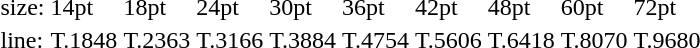<table style="margin-left:40px;">
<tr>
<td>size:</td>
<td>14pt</td>
<td>18pt</td>
<td>24pt</td>
<td>30pt</td>
<td>36pt</td>
<td>42pt</td>
<td>48pt</td>
<td>60pt</td>
<td>72pt</td>
</tr>
<tr>
<td>line:</td>
<td>T.1848</td>
<td>T.2363</td>
<td>T.3166</td>
<td>T.3884</td>
<td>T.4754</td>
<td>T.5606</td>
<td>T.6418</td>
<td>T.8070</td>
<td>T.9680</td>
</tr>
</table>
